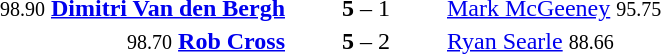<table style="text-align:center">
<tr>
<th width=223></th>
<th width=100></th>
<th width=223></th>
</tr>
<tr>
<td align=right><small>98.90</small> <strong><a href='#'>Dimitri Van den Bergh</a></strong> </td>
<td><strong>5</strong> – 1</td>
<td align=left> <a href='#'>Mark McGeeney</a> <small>95.75</small></td>
</tr>
<tr>
<td align=right><small>98.70</small> <strong><a href='#'>Rob Cross</a></strong> </td>
<td><strong>5</strong> – 2</td>
<td align=left> <a href='#'>Ryan Searle</a> <small>88.66</small></td>
</tr>
</table>
